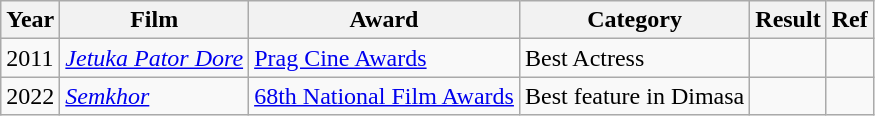<table class="wikitable">
<tr>
<th>Year</th>
<th>Film</th>
<th>Award</th>
<th>Category</th>
<th>Result</th>
<th>Ref</th>
</tr>
<tr>
<td>2011</td>
<td><em><a href='#'>Jetuka Pator Dore</a></em></td>
<td><a href='#'>Prag Cine Awards</a></td>
<td>Best Actress</td>
<td></td>
<td></td>
</tr>
<tr>
<td>2022</td>
<td><em><a href='#'>Semkhor</a></em></td>
<td><a href='#'>68th National Film Awards</a></td>
<td>Best feature in Dimasa</td>
<td></td>
<td></td>
</tr>
</table>
